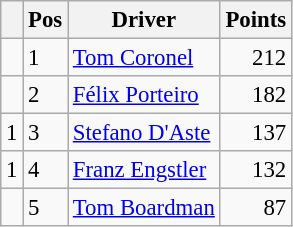<table class="wikitable" style="font-size: 95%;">
<tr>
<th></th>
<th>Pos</th>
<th>Driver</th>
<th>Points</th>
</tr>
<tr>
<td align="left"></td>
<td>1</td>
<td> <a href='#'>Tom Coronel</a></td>
<td align="right">212</td>
</tr>
<tr>
<td align="left"></td>
<td>2</td>
<td> <a href='#'>Félix Porteiro</a></td>
<td align="right">182</td>
</tr>
<tr>
<td align="left"> 1</td>
<td>3</td>
<td> <a href='#'>Stefano D'Aste</a></td>
<td align="right">137</td>
</tr>
<tr>
<td align="left"> 1</td>
<td>4</td>
<td> <a href='#'>Franz Engstler</a></td>
<td align="right">132</td>
</tr>
<tr>
<td align="left"></td>
<td>5</td>
<td> <a href='#'>Tom Boardman</a></td>
<td align="right">87</td>
</tr>
</table>
